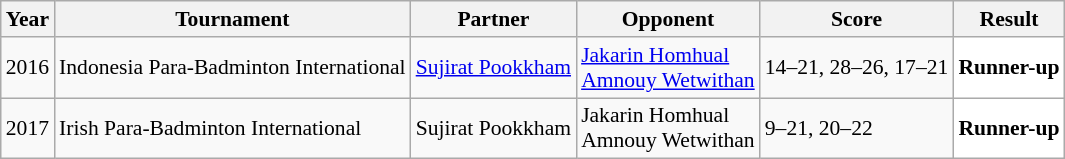<table class="sortable wikitable" style="font-size: 90%;">
<tr>
<th>Year</th>
<th>Tournament</th>
<th>Partner</th>
<th>Opponent</th>
<th>Score</th>
<th>Result</th>
</tr>
<tr>
<td align="center">2016</td>
<td align="left">Indonesia Para-Badminton International</td>
<td> <a href='#'>Sujirat Pookkham</a></td>
<td align="left"> <a href='#'>Jakarin Homhual</a><br> <a href='#'>Amnouy Wetwithan</a></td>
<td align="left">14–21, 28–26, 17–21</td>
<td style="text-align:left; background:white"> <strong>Runner-up</strong></td>
</tr>
<tr>
<td align="center">2017</td>
<td align="left">Irish Para-Badminton International</td>
<td> Sujirat Pookkham</td>
<td align="left"> Jakarin Homhual<br> Amnouy Wetwithan</td>
<td align="left">9–21, 20–22</td>
<td style="text-align:left; background:white"> <strong>Runner-up</strong></td>
</tr>
</table>
